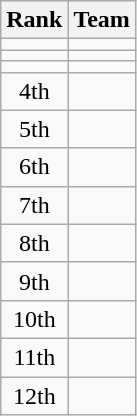<table class=wikitable style="text-align:center;">
<tr>
<th>Rank</th>
<th>Team</th>
</tr>
<tr>
<td></td>
<td style="text-align:left"></td>
</tr>
<tr>
<td></td>
<td style="text-align:left"></td>
</tr>
<tr>
<td></td>
<td style="text-align:left"></td>
</tr>
<tr>
<td>4th</td>
<td style="text-align:left"></td>
</tr>
<tr>
<td>5th</td>
<td style="text-align:left"></td>
</tr>
<tr>
<td>6th</td>
<td style="text-align:left"></td>
</tr>
<tr>
<td>7th</td>
<td style="text-align:left"></td>
</tr>
<tr>
<td>8th</td>
<td style="text-align:left"></td>
</tr>
<tr>
<td>9th</td>
<td style="text-align:left"></td>
</tr>
<tr>
<td>10th</td>
<td style="text-align:left"></td>
</tr>
<tr>
<td>11th</td>
<td style="text-align:left"></td>
</tr>
<tr>
<td>12th</td>
<td style="text-align:left"></td>
</tr>
</table>
